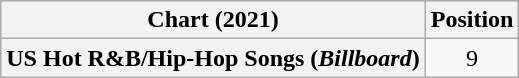<table class="wikitable plainrowheaders" style="text-align:center">
<tr>
<th scope="col">Chart (2021)</th>
<th scope="col">Position</th>
</tr>
<tr>
<th scope="row">US Hot R&B/Hip-Hop Songs (<em>Billboard</em>)</th>
<td>9</td>
</tr>
</table>
